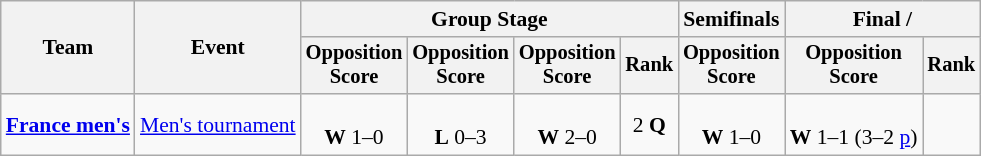<table class="wikitable" style="font-size:90%;text-align:center">
<tr>
<th rowspan="2">Team</th>
<th rowspan="2">Event</th>
<th colspan="4">Group Stage</th>
<th>Semifinals</th>
<th colspan="2">Final / </th>
</tr>
<tr style="font-size:95%">
<th>Opposition<br>Score</th>
<th>Opposition<br>Score</th>
<th>Opposition<br>Score</th>
<th>Rank</th>
<th>Opposition<br>Score</th>
<th>Opposition<br>Score</th>
<th>Rank</th>
</tr>
<tr>
<td align="left"><strong><a href='#'>France men's</a></strong></td>
<td align="left"><a href='#'>Men's tournament</a></td>
<td><br><strong>W</strong> 1–0</td>
<td><br><strong>L</strong> 0–3</td>
<td><br><strong>W</strong> 2–0</td>
<td>2 <strong>Q</strong></td>
<td><br><strong>W</strong> 1–0</td>
<td><br><strong>W</strong> 1–1 (3–2 <a href='#'>p</a>)</td>
<td></td>
</tr>
</table>
